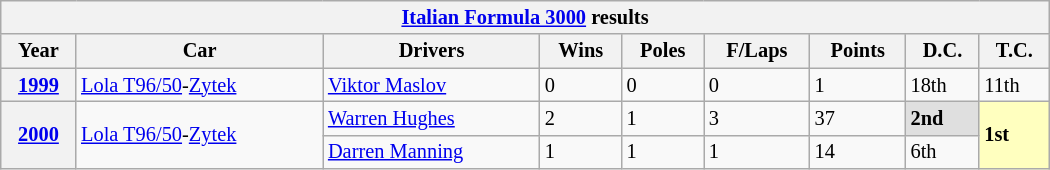<table class="wikitable" style="font-size:85%; width:700px">
<tr>
<th colspan=9><a href='#'>Italian Formula 3000</a> results</th>
</tr>
<tr>
<th>Year</th>
<th>Car</th>
<th>Drivers</th>
<th>Wins</th>
<th>Poles</th>
<th>F/Laps</th>
<th>Points</th>
<th>D.C.</th>
<th>T.C.</th>
</tr>
<tr>
<th><a href='#'>1999</a></th>
<td><a href='#'>Lola T96/50</a>-<a href='#'>Zytek</a></td>
<td> <a href='#'>Viktor Maslov</a></td>
<td>0</td>
<td>0</td>
<td>0</td>
<td>1</td>
<td>18th</td>
<td>11th</td>
</tr>
<tr>
<th rowspan=2><a href='#'>2000</a></th>
<td rowspan=2><a href='#'>Lola T96/50</a>-<a href='#'>Zytek</a></td>
<td> <a href='#'>Warren Hughes</a></td>
<td>2</td>
<td>1</td>
<td>3</td>
<td>37</td>
<td style="background:#DFDFDF;"><strong>2nd</strong></td>
<td rowspan="2" style="background:#FFFFBF;"><strong>1st</strong></td>
</tr>
<tr>
<td> <a href='#'>Darren Manning</a></td>
<td>1</td>
<td>1</td>
<td>1</td>
<td>14</td>
<td>6th</td>
</tr>
</table>
